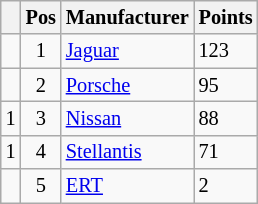<table class="wikitable" style="font-size: 85%;">
<tr>
<th></th>
<th>Pos</th>
<th>Manufacturer</th>
<th>Points</th>
</tr>
<tr>
<td align="left"></td>
<td align="center">1</td>
<td> <a href='#'>Jaguar</a></td>
<td align="left">123</td>
</tr>
<tr>
<td align="left"></td>
<td align="center">2</td>
<td> <a href='#'>Porsche</a></td>
<td align="left">95</td>
</tr>
<tr>
<td align="left"> 1</td>
<td align="center">3</td>
<td> <a href='#'>Nissan</a></td>
<td align="left">88</td>
</tr>
<tr>
<td align="left"> 1</td>
<td align="center">4</td>
<td> <a href='#'>Stellantis</a></td>
<td align="left">71</td>
</tr>
<tr>
<td align="left"></td>
<td align="center">5</td>
<td> <a href='#'>ERT</a></td>
<td align="left">2</td>
</tr>
</table>
